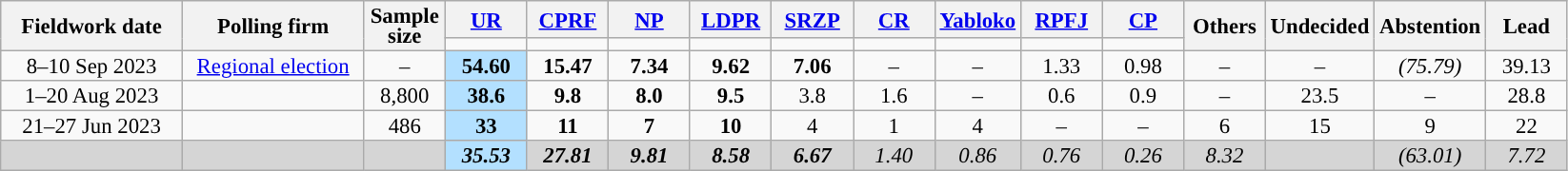<table class=wikitable style="font-size:95%; line-height:14px; text-align:center">
<tr>
<th style=width:120px; rowspan=2>Fieldwork date</th>
<th style=width:120px; rowspan=2>Polling firm</th>
<th style=width:50px; rowspan=2>Sample<br>size</th>
<th style="width:50px;"><a href='#'>UR</a></th>
<th style="width:50px;"><a href='#'>CPRF</a></th>
<th style="width:50px;"><a href='#'>NP</a></th>
<th style="width:50px;"><a href='#'>LDPR</a></th>
<th style="width:50px;"><a href='#'>SRZP</a></th>
<th style="width:50px;"><a href='#'>CR</a></th>
<th style="width:50px;"><a href='#'>Yabloko</a></th>
<th style="width:50px;"><a href='#'>RPFJ</a></th>
<th style="width:50px;"><a href='#'>CP</a></th>
<th style="width:50px;" rowspan=2>Others</th>
<th style="width:50px;" rowspan=2>Undecided</th>
<th style="width:50px;" rowspan=2>Abstention</th>
<th style="width:50px;" rowspan="2">Lead</th>
</tr>
<tr>
<td bgcolor=></td>
<td bgcolor=></td>
<td bgcolor=></td>
<td bgcolor=></td>
<td bgcolor=></td>
<td bgcolor=></td>
<td bgcolor=></td>
<td bgcolor=></td>
<td bgcolor=></td>
</tr>
<tr>
<td>8–10 Sep 2023</td>
<td><a href='#'>Regional election</a></td>
<td>–</td>
<td style="background:#B3E0FF"><strong>54.60</strong></td>
<td><strong>15.47</strong></td>
<td><strong>7.34</strong></td>
<td><strong>9.62</strong></td>
<td><strong>7.06</strong></td>
<td>–</td>
<td>–</td>
<td>1.33</td>
<td>0.98</td>
<td>–</td>
<td>–</td>
<td><em>(75.79)</em></td>
<td style="background:">39.13</td>
</tr>
<tr>
<td>1–20 Aug 2023</td>
<td></td>
<td>8,800</td>
<td style="background:#B3E0FF"><strong>38.6</strong></td>
<td><strong>9.8</strong></td>
<td><strong>8.0</strong></td>
<td><strong>9.5</strong></td>
<td>3.8</td>
<td>1.6</td>
<td>–</td>
<td>0.6</td>
<td>0.9</td>
<td>–</td>
<td>23.5</td>
<td>–</td>
<td style="background:">28.8</td>
</tr>
<tr>
<td>21–27 Jun 2023</td>
<td></td>
<td>486</td>
<td style="background:#B3E0FF"><strong>33</strong></td>
<td><strong>11</strong></td>
<td><strong>7</strong></td>
<td><strong>10</strong></td>
<td>4</td>
<td>1</td>
<td>4</td>
<td>–</td>
<td>–</td>
<td>6</td>
<td>15</td>
<td>9</td>
<td style="background:">22</td>
</tr>
<tr style="background:#D5D5D5">
<td></td>
<td></td>
<td></td>
<td style="background:#B3E0FF"><strong><em>35.53</em></strong></td>
<td><strong><em>27.81</em></strong></td>
<td><strong><em>9.81</em></strong></td>
<td><strong><em>8.58</em></strong></td>
<td><strong><em>6.67</em></strong></td>
<td><em>1.40</em></td>
<td><em>0.86</em></td>
<td><em>0.76</em></td>
<td><em>0.26</em></td>
<td><em>8.32</em></td>
<td></td>
<td><em>(63.01)</em></td>
<td style="background:"><em>7.72</em></td>
</tr>
</table>
